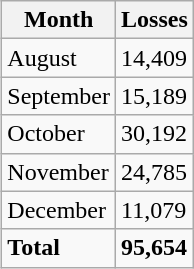<table class="wikitable"  align=right style="margin:0 0 1em 1em">
<tr>
<th>Month</th>
<th>Losses</th>
</tr>
<tr>
<td>August</td>
<td>14,409</td>
</tr>
<tr>
<td>September</td>
<td>15,189</td>
</tr>
<tr>
<td>October</td>
<td>30,192</td>
</tr>
<tr>
<td>November</td>
<td>24,785</td>
</tr>
<tr>
<td>December</td>
<td>11,079</td>
</tr>
<tr>
<td><strong>Total</strong></td>
<td><strong>95,654</strong></td>
</tr>
</table>
